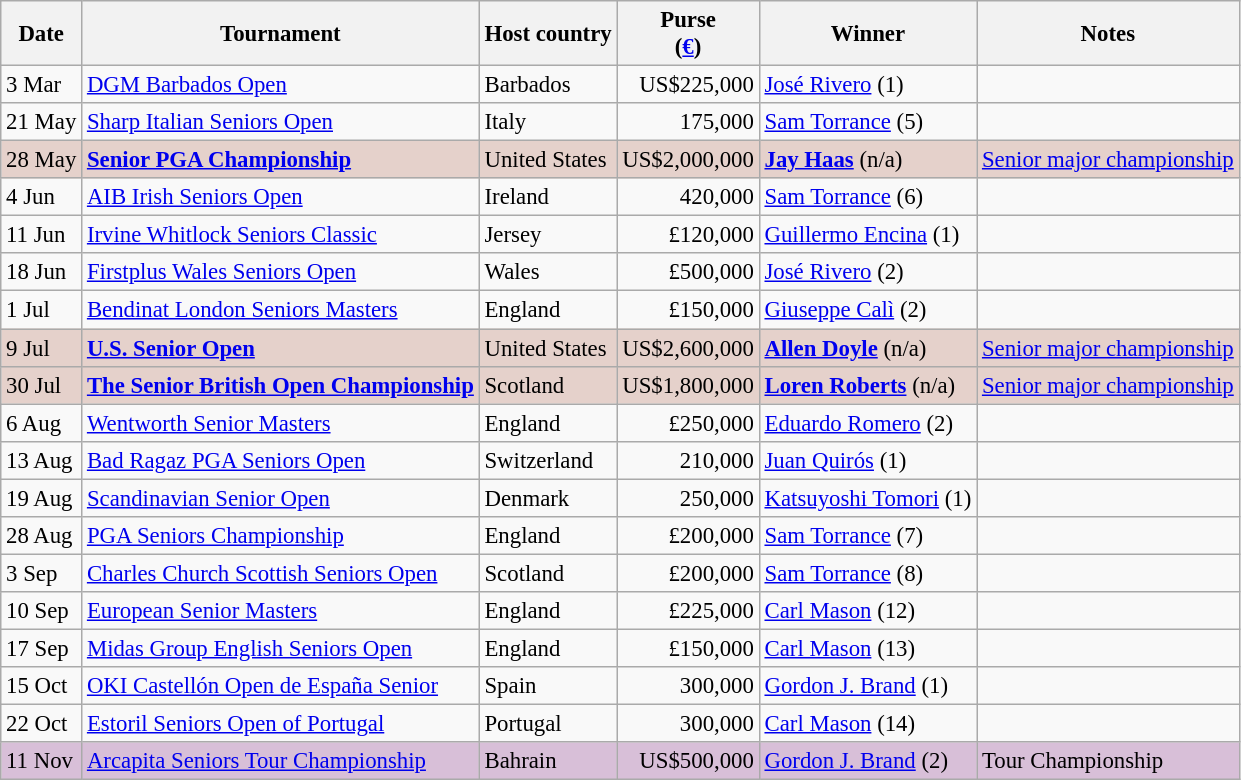<table class="wikitable" style="font-size:95%">
<tr>
<th>Date</th>
<th>Tournament</th>
<th>Host country</th>
<th>Purse<br>(<a href='#'>€</a>)</th>
<th>Winner</th>
<th>Notes</th>
</tr>
<tr>
<td>3 Mar</td>
<td><a href='#'>DGM Barbados Open</a></td>
<td>Barbados</td>
<td align=right>US$225,000</td>
<td> <a href='#'>José Rivero</a> (1)</td>
<td></td>
</tr>
<tr>
<td>21 May</td>
<td><a href='#'>Sharp Italian Seniors Open</a></td>
<td>Italy</td>
<td align=right>175,000</td>
<td> <a href='#'>Sam Torrance</a> (5)</td>
<td></td>
</tr>
<tr style="background:#e5d1cb;">
<td>28 May</td>
<td><strong><a href='#'>Senior PGA Championship</a></strong></td>
<td>United States</td>
<td align=right>US$2,000,000</td>
<td> <strong><a href='#'>Jay Haas</a></strong> (n/a)</td>
<td><a href='#'>Senior major championship</a></td>
</tr>
<tr>
<td>4 Jun</td>
<td><a href='#'>AIB Irish Seniors Open</a></td>
<td>Ireland</td>
<td align=right>420,000</td>
<td> <a href='#'>Sam Torrance</a> (6)</td>
<td></td>
</tr>
<tr>
<td>11 Jun</td>
<td><a href='#'>Irvine Whitlock Seniors Classic</a></td>
<td>Jersey</td>
<td align=right>£120,000</td>
<td> <a href='#'>Guillermo Encina</a> (1)</td>
<td></td>
</tr>
<tr>
<td>18 Jun</td>
<td><a href='#'>Firstplus Wales Seniors Open</a></td>
<td>Wales</td>
<td align=right>£500,000</td>
<td> <a href='#'>José Rivero</a> (2)</td>
<td></td>
</tr>
<tr>
<td>1 Jul</td>
<td><a href='#'>Bendinat London Seniors Masters</a></td>
<td>England</td>
<td align=right>£150,000</td>
<td> <a href='#'>Giuseppe Calì</a> (2)</td>
<td></td>
</tr>
<tr style="background:#e5d1cb;">
<td>9 Jul</td>
<td><strong><a href='#'>U.S. Senior Open</a></strong></td>
<td>United States</td>
<td align=right>US$2,600,000</td>
<td> <strong><a href='#'>Allen Doyle</a></strong> (n/a)</td>
<td><a href='#'>Senior major championship</a></td>
</tr>
<tr style="background:#e5d1cb;">
<td>30 Jul</td>
<td><strong><a href='#'>The Senior British Open Championship</a></strong></td>
<td>Scotland</td>
<td align=right>US$1,800,000</td>
<td> <strong><a href='#'>Loren Roberts</a></strong> (n/a)</td>
<td><a href='#'>Senior major championship</a></td>
</tr>
<tr>
<td>6 Aug</td>
<td><a href='#'>Wentworth Senior Masters</a></td>
<td>England</td>
<td align=right>£250,000</td>
<td> <a href='#'>Eduardo Romero</a> (2)</td>
<td></td>
</tr>
<tr>
<td>13 Aug</td>
<td><a href='#'>Bad Ragaz PGA Seniors Open</a></td>
<td>Switzerland</td>
<td align=right>210,000</td>
<td> <a href='#'>Juan Quirós</a> (1)</td>
<td></td>
</tr>
<tr>
<td>19 Aug</td>
<td><a href='#'>Scandinavian Senior Open</a></td>
<td>Denmark</td>
<td align=right>250,000</td>
<td> <a href='#'>Katsuyoshi Tomori</a> (1)</td>
<td></td>
</tr>
<tr>
<td>28 Aug</td>
<td><a href='#'>PGA Seniors Championship</a></td>
<td>England</td>
<td align=right>£200,000</td>
<td> <a href='#'>Sam Torrance</a> (7)</td>
<td></td>
</tr>
<tr>
<td>3 Sep</td>
<td><a href='#'>Charles Church Scottish Seniors Open</a></td>
<td>Scotland</td>
<td align=right>£200,000</td>
<td> <a href='#'>Sam Torrance</a> (8)</td>
<td></td>
</tr>
<tr>
<td>10 Sep</td>
<td><a href='#'>European Senior Masters</a></td>
<td>England</td>
<td align=right>£225,000</td>
<td> <a href='#'>Carl Mason</a> (12)</td>
<td></td>
</tr>
<tr>
<td>17 Sep</td>
<td><a href='#'>Midas Group English Seniors Open</a></td>
<td>England</td>
<td align=right>£150,000</td>
<td> <a href='#'>Carl Mason</a> (13)</td>
<td></td>
</tr>
<tr>
<td>15 Oct</td>
<td><a href='#'>OKI Castellón Open de España Senior</a></td>
<td>Spain</td>
<td align=right>300,000</td>
<td> <a href='#'>Gordon J. Brand</a> (1)</td>
<td></td>
</tr>
<tr>
<td>22 Oct</td>
<td><a href='#'>Estoril Seniors Open of Portugal</a></td>
<td>Portugal</td>
<td align=right>300,000</td>
<td> <a href='#'>Carl Mason</a> (14)</td>
<td></td>
</tr>
<tr style="background:thistle;">
<td>11 Nov</td>
<td><a href='#'>Arcapita Seniors Tour Championship</a></td>
<td>Bahrain</td>
<td align=right>US$500,000</td>
<td> <a href='#'>Gordon J. Brand</a> (2)</td>
<td>Tour Championship</td>
</tr>
</table>
